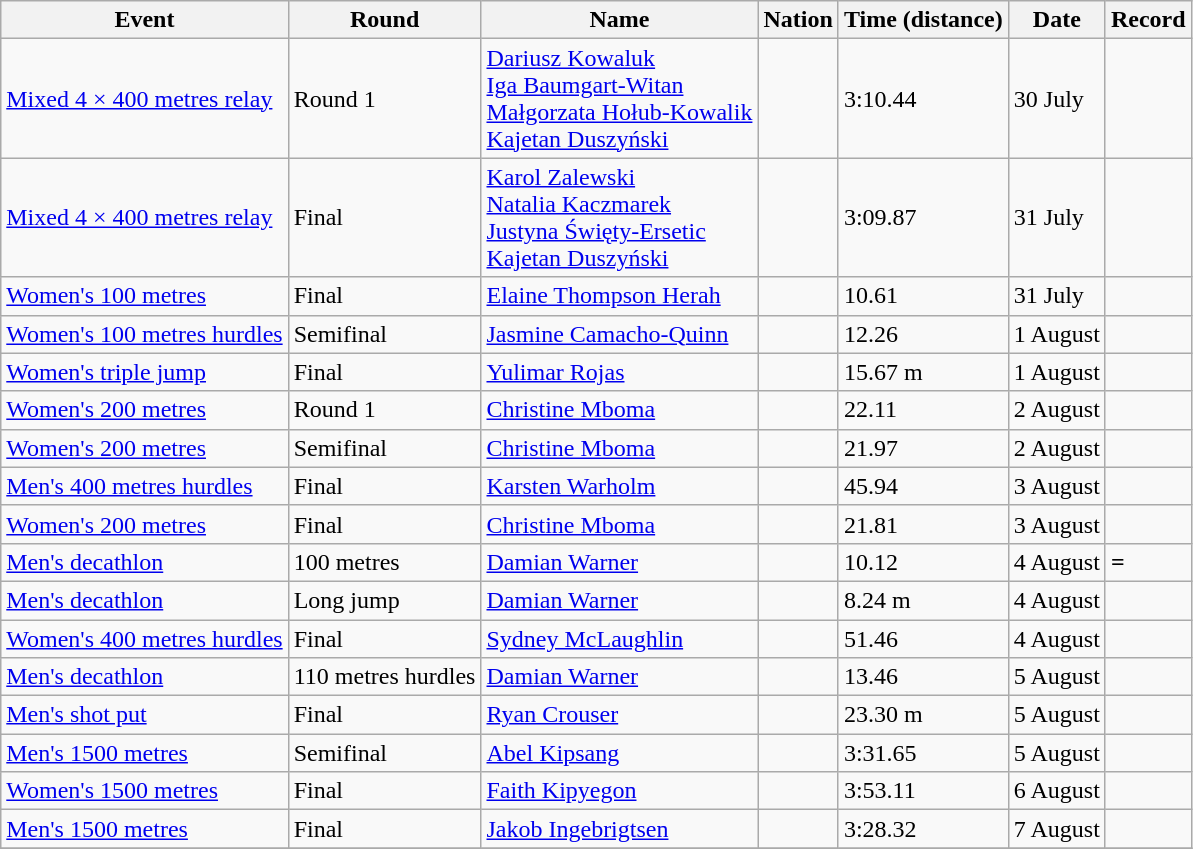<table class="wikitable">
<tr>
<th>Event</th>
<th>Round</th>
<th>Name</th>
<th>Nation</th>
<th>Time (distance)</th>
<th>Date</th>
<th>Record</th>
</tr>
<tr>
<td><a href='#'>Mixed 4 × 400 metres relay</a></td>
<td>Round 1</td>
<td><a href='#'>Dariusz Kowaluk</a><br><a href='#'>Iga Baumgart-Witan</a><br><a href='#'>Małgorzata Hołub-Kowalik</a><br><a href='#'>Kajetan Duszyński</a></td>
<td></td>
<td>3:10.44</td>
<td>30 July</td>
<td></td>
</tr>
<tr>
<td><a href='#'>Mixed 4 × 400 metres relay</a></td>
<td>Final</td>
<td><a href='#'>Karol Zalewski</a><br><a href='#'>Natalia Kaczmarek</a><br><a href='#'>Justyna Święty-Ersetic</a><br><a href='#'>Kajetan Duszyński</a></td>
<td></td>
<td>3:09.87</td>
<td>31 July</td>
<td></td>
</tr>
<tr>
<td><a href='#'>Women's 100 metres</a></td>
<td>Final</td>
<td><a href='#'>Elaine Thompson Herah</a></td>
<td></td>
<td>10.61</td>
<td>31 July</td>
<td></td>
</tr>
<tr>
<td><a href='#'>Women's 100 metres hurdles</a></td>
<td>Semifinal</td>
<td><a href='#'>Jasmine Camacho-Quinn</a></td>
<td></td>
<td>12.26</td>
<td>1 August</td>
<td></td>
</tr>
<tr>
<td><a href='#'>Women's triple jump</a></td>
<td>Final</td>
<td><a href='#'>Yulimar Rojas</a></td>
<td></td>
<td>15.67 m</td>
<td>1 August</td>
<td></td>
</tr>
<tr>
<td><a href='#'>Women's 200 metres</a></td>
<td>Round 1</td>
<td><a href='#'>Christine Mboma</a></td>
<td></td>
<td>22.11</td>
<td>2 August</td>
<td><strong><a href='#'></a></strong></td>
</tr>
<tr>
<td><a href='#'>Women's 200 metres</a></td>
<td>Semifinal</td>
<td><a href='#'>Christine Mboma</a></td>
<td></td>
<td>21.97</td>
<td>2 August</td>
<td><strong><a href='#'></a></strong></td>
</tr>
<tr>
<td><a href='#'>Men's 400 metres hurdles</a></td>
<td>Final</td>
<td><a href='#'>Karsten Warholm</a></td>
<td></td>
<td>45.94</td>
<td>3 August</td>
<td></td>
</tr>
<tr>
<td><a href='#'>Women's 200 metres</a></td>
<td>Final</td>
<td><a href='#'>Christine Mboma</a></td>
<td></td>
<td>21.81</td>
<td>3 August</td>
<td><strong><a href='#'></a></strong></td>
</tr>
<tr>
<td><a href='#'>Men's decathlon</a></td>
<td>100 metres</td>
<td><a href='#'>Damian Warner</a></td>
<td></td>
<td>10.12</td>
<td>4 August</td>
<td><strong>=</strong></td>
</tr>
<tr>
<td><a href='#'>Men's decathlon</a></td>
<td>Long jump</td>
<td><a href='#'>Damian Warner</a></td>
<td></td>
<td>8.24 m</td>
<td>4 August</td>
<td><strong></strong></td>
</tr>
<tr>
<td><a href='#'>Women's 400 metres hurdles</a></td>
<td>Final</td>
<td><a href='#'>Sydney McLaughlin</a></td>
<td></td>
<td>51.46</td>
<td>4 August</td>
<td></td>
</tr>
<tr>
<td><a href='#'>Men's decathlon</a></td>
<td>110 metres hurdles</td>
<td><a href='#'>Damian Warner</a></td>
<td></td>
<td>13.46</td>
<td>5 August</td>
<td><strong></strong></td>
</tr>
<tr>
<td><a href='#'>Men's shot put</a></td>
<td>Final</td>
<td><a href='#'>Ryan Crouser</a></td>
<td></td>
<td>23.30 m</td>
<td>5 August</td>
<td></td>
</tr>
<tr>
<td><a href='#'>Men's 1500 metres</a></td>
<td>Semifinal</td>
<td><a href='#'>Abel Kipsang</a></td>
<td></td>
<td>3:31.65</td>
<td>5 August</td>
<td></td>
</tr>
<tr>
<td><a href='#'>Women's 1500 metres</a></td>
<td>Final</td>
<td><a href='#'>Faith Kipyegon</a></td>
<td></td>
<td>3:53.11</td>
<td>6 August</td>
<td></td>
</tr>
<tr>
<td><a href='#'>Men's 1500 metres</a></td>
<td>Final</td>
<td><a href='#'>Jakob Ingebrigtsen</a></td>
<td></td>
<td>3:28.32</td>
<td>7 August</td>
<td></td>
</tr>
<tr>
</tr>
</table>
